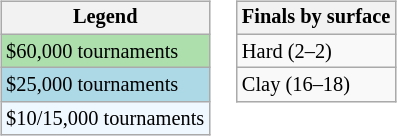<table>
<tr valign=top>
<td><br><table class="wikitable" style="font-size:85%">
<tr>
<th>Legend</th>
</tr>
<tr style="background:#addfad;">
<td>$60,000 tournaments</td>
</tr>
<tr style="background:lightblue;">
<td>$25,000 tournaments</td>
</tr>
<tr style="background:#f0f8ff;">
<td>$10/15,000 tournaments</td>
</tr>
</table>
</td>
<td><br><table class="wikitable" style="font-size:85%">
<tr>
<th>Finals by surface</th>
</tr>
<tr>
<td>Hard (2–2)</td>
</tr>
<tr>
<td>Clay (16–18)</td>
</tr>
</table>
</td>
</tr>
</table>
